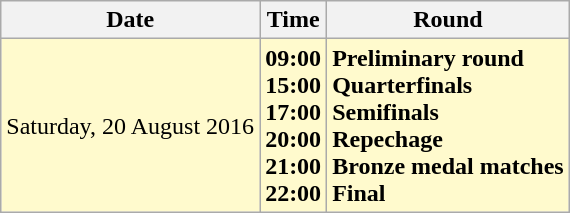<table class="wikitable">
<tr>
<th>Date</th>
<th>Time</th>
<th>Round</th>
</tr>
<tr>
<td style=background:lemonchiffon>Saturday, 20 August 2016</td>
<td style=background:lemonchiffon><strong>09:00<br>15:00<br>17:00<br>20:00<br>21:00<br>22:00</strong></td>
<td style=background:lemonchiffon><strong>Preliminary round<br>Quarterfinals<br>Semifinals<br>Repechage<br>Bronze medal matches<br>Final</strong></td>
</tr>
</table>
